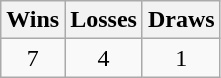<table class="wikitable">
<tr>
<th>Wins</th>
<th>Losses</th>
<th>Draws</th>
</tr>
<tr>
<td align="center">7</td>
<td align="center">4</td>
<td align="center">1</td>
</tr>
</table>
